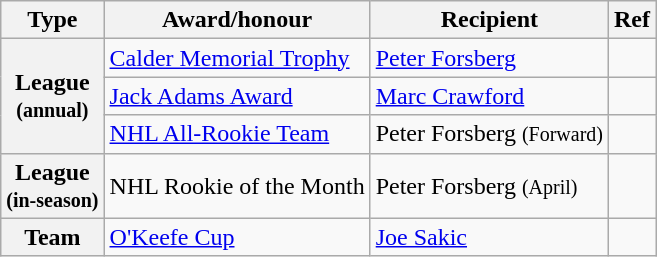<table class="wikitable">
<tr>
<th scope="col">Type</th>
<th scope="col">Award/honour</th>
<th scope="col">Recipient</th>
<th scope="col">Ref</th>
</tr>
<tr>
<th scope="row" rowspan="3">League<br><small>(annual)</small></th>
<td><a href='#'>Calder Memorial Trophy</a></td>
<td><a href='#'>Peter Forsberg</a></td>
<td></td>
</tr>
<tr>
<td><a href='#'>Jack Adams Award</a></td>
<td><a href='#'>Marc Crawford</a></td>
<td></td>
</tr>
<tr>
<td><a href='#'>NHL All-Rookie Team</a></td>
<td>Peter Forsberg <small>(Forward)</small></td>
<td></td>
</tr>
<tr>
<th scope="row">League<br><small>(in-season)</small></th>
<td>NHL Rookie of the Month</td>
<td>Peter Forsberg <small>(April)</small></td>
<td></td>
</tr>
<tr>
<th scope="row">Team</th>
<td><a href='#'>O'Keefe Cup</a></td>
<td><a href='#'>Joe Sakic</a></td>
<td></td>
</tr>
</table>
